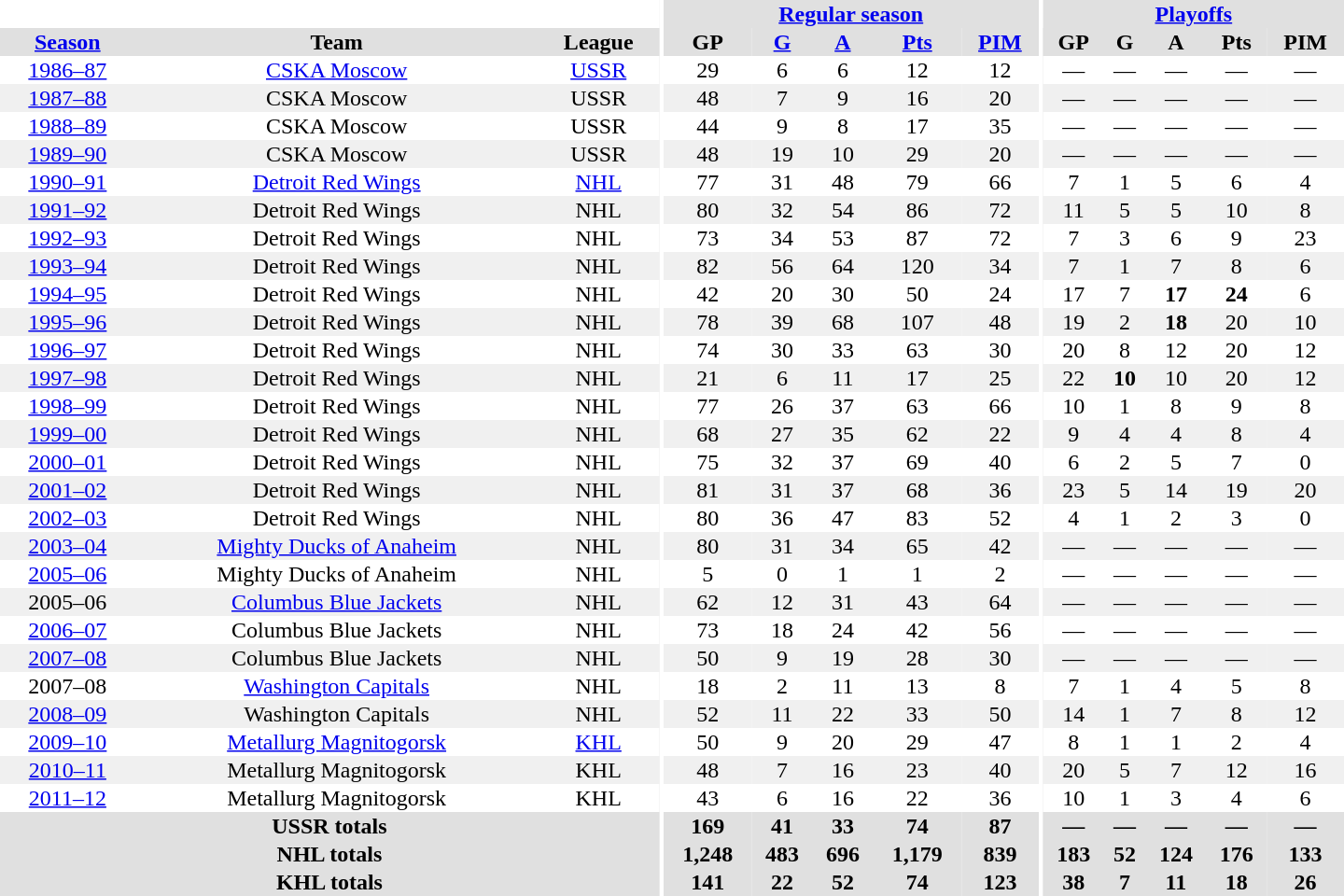<table border="0" cellpadding="1" cellspacing="0" style="text-align:center; width:60em">
<tr bgcolor="#e0e0e0">
<th colspan="3" bgcolor="#ffffff"></th>
<th rowspan="100" bgcolor="#ffffff"></th>
<th colspan="5"><a href='#'>Regular season</a></th>
<th rowspan="100" bgcolor="#ffffff"></th>
<th colspan="5"><a href='#'>Playoffs</a></th>
</tr>
<tr bgcolor="#e0e0e0">
<th><a href='#'>Season</a></th>
<th>Team</th>
<th>League</th>
<th>GP</th>
<th><a href='#'>G</a></th>
<th><a href='#'>A</a></th>
<th><a href='#'>Pts</a></th>
<th><a href='#'>PIM</a></th>
<th>GP</th>
<th>G</th>
<th>A</th>
<th>Pts</th>
<th>PIM</th>
</tr>
<tr>
<td><a href='#'>1986–87</a></td>
<td><a href='#'>CSKA Moscow</a></td>
<td><a href='#'>USSR</a></td>
<td>29</td>
<td>6</td>
<td>6</td>
<td>12</td>
<td>12</td>
<td>—</td>
<td>—</td>
<td>—</td>
<td>—</td>
<td>—</td>
</tr>
<tr bgcolor="#f0f0f0">
<td><a href='#'>1987–88</a></td>
<td>CSKA Moscow</td>
<td>USSR</td>
<td>48</td>
<td>7</td>
<td>9</td>
<td>16</td>
<td>20</td>
<td>—</td>
<td>—</td>
<td>—</td>
<td>—</td>
<td>—</td>
</tr>
<tr>
<td><a href='#'>1988–89</a></td>
<td>CSKA Moscow</td>
<td>USSR</td>
<td>44</td>
<td>9</td>
<td>8</td>
<td>17</td>
<td>35</td>
<td>—</td>
<td>—</td>
<td>—</td>
<td>—</td>
<td>—</td>
</tr>
<tr bgcolor="#f0f0f0">
<td><a href='#'>1989–90</a></td>
<td>CSKA Moscow</td>
<td>USSR</td>
<td>48</td>
<td>19</td>
<td>10</td>
<td>29</td>
<td>20</td>
<td>—</td>
<td>—</td>
<td>—</td>
<td>—</td>
<td>—</td>
</tr>
<tr>
<td><a href='#'>1990–91</a></td>
<td><a href='#'>Detroit Red Wings</a></td>
<td><a href='#'>NHL</a></td>
<td>77</td>
<td>31</td>
<td>48</td>
<td>79</td>
<td>66</td>
<td>7</td>
<td>1</td>
<td>5</td>
<td>6</td>
<td>4</td>
</tr>
<tr bgcolor="#f0f0f0">
<td><a href='#'>1991–92</a></td>
<td>Detroit Red Wings</td>
<td>NHL</td>
<td>80</td>
<td>32</td>
<td>54</td>
<td>86</td>
<td>72</td>
<td>11</td>
<td>5</td>
<td>5</td>
<td>10</td>
<td>8</td>
</tr>
<tr>
<td><a href='#'>1992–93</a></td>
<td>Detroit Red Wings</td>
<td>NHL</td>
<td>73</td>
<td>34</td>
<td>53</td>
<td>87</td>
<td>72</td>
<td>7</td>
<td>3</td>
<td>6</td>
<td>9</td>
<td>23</td>
</tr>
<tr bgcolor="#f0f0f0">
<td><a href='#'>1993–94</a></td>
<td>Detroit Red Wings</td>
<td>NHL</td>
<td>82</td>
<td>56</td>
<td>64</td>
<td>120</td>
<td>34</td>
<td>7</td>
<td>1</td>
<td>7</td>
<td>8</td>
<td>6</td>
</tr>
<tr>
<td><a href='#'>1994–95</a></td>
<td>Detroit Red Wings</td>
<td>NHL</td>
<td>42</td>
<td>20</td>
<td>30</td>
<td>50</td>
<td>24</td>
<td>17</td>
<td>7</td>
<td><strong>17</strong></td>
<td><strong>24</strong></td>
<td>6</td>
</tr>
<tr bgcolor="#f0f0f0">
<td><a href='#'>1995–96</a></td>
<td>Detroit Red Wings</td>
<td>NHL</td>
<td>78</td>
<td>39</td>
<td>68</td>
<td>107</td>
<td>48</td>
<td>19</td>
<td>2</td>
<td><strong>18</strong></td>
<td>20</td>
<td>10</td>
</tr>
<tr>
<td><a href='#'>1996–97</a></td>
<td>Detroit Red Wings</td>
<td>NHL</td>
<td>74</td>
<td>30</td>
<td>33</td>
<td>63</td>
<td>30</td>
<td>20</td>
<td>8</td>
<td>12</td>
<td>20</td>
<td>12</td>
</tr>
<tr bgcolor="#f0f0f0">
<td><a href='#'>1997–98</a></td>
<td>Detroit Red Wings</td>
<td>NHL</td>
<td>21</td>
<td>6</td>
<td>11</td>
<td>17</td>
<td>25</td>
<td>22</td>
<td><strong>10</strong></td>
<td>10</td>
<td>20</td>
<td>12</td>
</tr>
<tr>
<td><a href='#'>1998–99</a></td>
<td>Detroit Red Wings</td>
<td>NHL</td>
<td>77</td>
<td>26</td>
<td>37</td>
<td>63</td>
<td>66</td>
<td>10</td>
<td>1</td>
<td>8</td>
<td>9</td>
<td>8</td>
</tr>
<tr bgcolor="#f0f0f0">
<td><a href='#'>1999–00</a></td>
<td>Detroit Red Wings</td>
<td>NHL</td>
<td>68</td>
<td>27</td>
<td>35</td>
<td>62</td>
<td>22</td>
<td>9</td>
<td>4</td>
<td>4</td>
<td>8</td>
<td>4</td>
</tr>
<tr>
<td><a href='#'>2000–01</a></td>
<td>Detroit Red Wings</td>
<td>NHL</td>
<td>75</td>
<td>32</td>
<td>37</td>
<td>69</td>
<td>40</td>
<td>6</td>
<td>2</td>
<td>5</td>
<td>7</td>
<td>0</td>
</tr>
<tr bgcolor="#f0f0f0">
<td><a href='#'>2001–02</a></td>
<td>Detroit Red Wings</td>
<td>NHL</td>
<td>81</td>
<td>31</td>
<td>37</td>
<td>68</td>
<td>36</td>
<td>23</td>
<td>5</td>
<td>14</td>
<td>19</td>
<td>20</td>
</tr>
<tr>
<td><a href='#'>2002–03</a></td>
<td>Detroit Red Wings</td>
<td>NHL</td>
<td>80</td>
<td>36</td>
<td>47</td>
<td>83</td>
<td>52</td>
<td>4</td>
<td>1</td>
<td>2</td>
<td>3</td>
<td>0</td>
</tr>
<tr bgcolor="#f0f0f0">
<td><a href='#'>2003–04</a></td>
<td><a href='#'>Mighty Ducks of Anaheim</a></td>
<td>NHL</td>
<td>80</td>
<td>31</td>
<td>34</td>
<td>65</td>
<td>42</td>
<td>—</td>
<td>—</td>
<td>—</td>
<td>—</td>
<td>—</td>
</tr>
<tr>
<td><a href='#'>2005–06</a></td>
<td>Mighty Ducks of Anaheim</td>
<td>NHL</td>
<td>5</td>
<td>0</td>
<td>1</td>
<td>1</td>
<td>2</td>
<td>—</td>
<td>—</td>
<td>—</td>
<td>—</td>
<td>—</td>
</tr>
<tr bgcolor="#f0f0f0">
<td>2005–06</td>
<td><a href='#'>Columbus Blue Jackets</a></td>
<td>NHL</td>
<td>62</td>
<td>12</td>
<td>31</td>
<td>43</td>
<td>64</td>
<td>—</td>
<td>—</td>
<td>—</td>
<td>—</td>
<td>—</td>
</tr>
<tr>
<td><a href='#'>2006–07</a></td>
<td>Columbus Blue Jackets</td>
<td>NHL</td>
<td>73</td>
<td>18</td>
<td>24</td>
<td>42</td>
<td>56</td>
<td>—</td>
<td>—</td>
<td>—</td>
<td>—</td>
<td>—</td>
</tr>
<tr bgcolor="#f0f0f0">
<td><a href='#'>2007–08</a></td>
<td>Columbus Blue Jackets</td>
<td>NHL</td>
<td>50</td>
<td>9</td>
<td>19</td>
<td>28</td>
<td>30</td>
<td>—</td>
<td>—</td>
<td>—</td>
<td>—</td>
<td>—</td>
</tr>
<tr>
<td>2007–08</td>
<td><a href='#'>Washington Capitals</a></td>
<td>NHL</td>
<td>18</td>
<td>2</td>
<td>11</td>
<td>13</td>
<td>8</td>
<td>7</td>
<td>1</td>
<td>4</td>
<td>5</td>
<td>8</td>
</tr>
<tr bgcolor="#f0f0f0">
<td><a href='#'>2008–09</a></td>
<td>Washington Capitals</td>
<td>NHL</td>
<td>52</td>
<td>11</td>
<td>22</td>
<td>33</td>
<td>50</td>
<td>14</td>
<td>1</td>
<td>7</td>
<td>8</td>
<td>12</td>
</tr>
<tr>
<td><a href='#'>2009–10</a></td>
<td><a href='#'>Metallurg Magnitogorsk</a></td>
<td><a href='#'>KHL</a></td>
<td>50</td>
<td>9</td>
<td>20</td>
<td>29</td>
<td>47</td>
<td>8</td>
<td>1</td>
<td>1</td>
<td>2</td>
<td>4</td>
</tr>
<tr bgcolor="#f0f0f0">
<td><a href='#'>2010–11</a></td>
<td>Metallurg Magnitogorsk</td>
<td>KHL</td>
<td>48</td>
<td>7</td>
<td>16</td>
<td>23</td>
<td>40</td>
<td>20</td>
<td>5</td>
<td>7</td>
<td>12</td>
<td>16</td>
</tr>
<tr>
<td><a href='#'>2011–12</a></td>
<td>Metallurg Magnitogorsk</td>
<td>KHL</td>
<td>43</td>
<td>6</td>
<td>16</td>
<td>22</td>
<td>36</td>
<td>10</td>
<td>1</td>
<td>3</td>
<td>4</td>
<td>6</td>
</tr>
<tr bgcolor="#e0e0e0">
<th colspan="3">USSR totals</th>
<th>169</th>
<th>41</th>
<th>33</th>
<th>74</th>
<th>87</th>
<th>—</th>
<th>—</th>
<th>—</th>
<th>—</th>
<th>—</th>
</tr>
<tr bgcolor="#e0e0e0">
<th colspan="3">NHL totals</th>
<th>1,248</th>
<th>483</th>
<th>696</th>
<th>1,179</th>
<th>839</th>
<th>183</th>
<th>52</th>
<th>124</th>
<th>176</th>
<th>133</th>
</tr>
<tr bgcolor="#e0e0e0">
<th colspan="3">KHL totals</th>
<th>141</th>
<th>22</th>
<th>52</th>
<th>74</th>
<th>123</th>
<th>38</th>
<th>7</th>
<th>11</th>
<th>18</th>
<th>26</th>
</tr>
</table>
